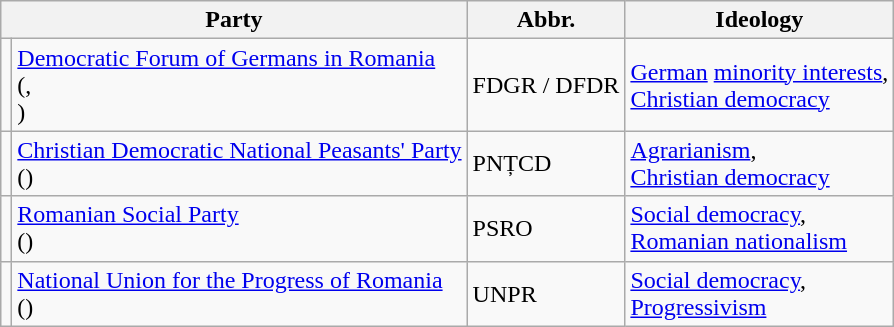<table class="wikitable sortable">
<tr>
<th colspan="2">Party</th>
<th>Abbr.</th>
<th>Ideology</th>
</tr>
<tr>
<td bgcolor=></td>
<td><a href='#'>Democratic Forum of Germans in Romania</a><br>(,<br>)</td>
<td>FDGR / DFDR</td>
<td><a href='#'>German</a> <a href='#'>minority interests</a>,<br><a href='#'>Christian democracy</a></td>
</tr>
<tr>
<td bgcolor=></td>
<td><a href='#'>Christian Democratic National Peasants' Party</a><br>()</td>
<td>PNȚCD</td>
<td><a href='#'>Agrarianism</a>,<br><a href='#'>Christian democracy</a></td>
</tr>
<tr>
<td bgcolor=></td>
<td><a href='#'>Romanian Social Party</a><br>()</td>
<td>PSRO</td>
<td><a href='#'>Social democracy</a>,<br><a href='#'>Romanian nationalism</a></td>
</tr>
<tr>
<td bgcolor=></td>
<td><a href='#'>National Union for the Progress of Romania</a><br>()</td>
<td>UNPR</td>
<td><a href='#'>Social democracy</a>,<br><a href='#'>Progressivism</a></td>
</tr>
</table>
